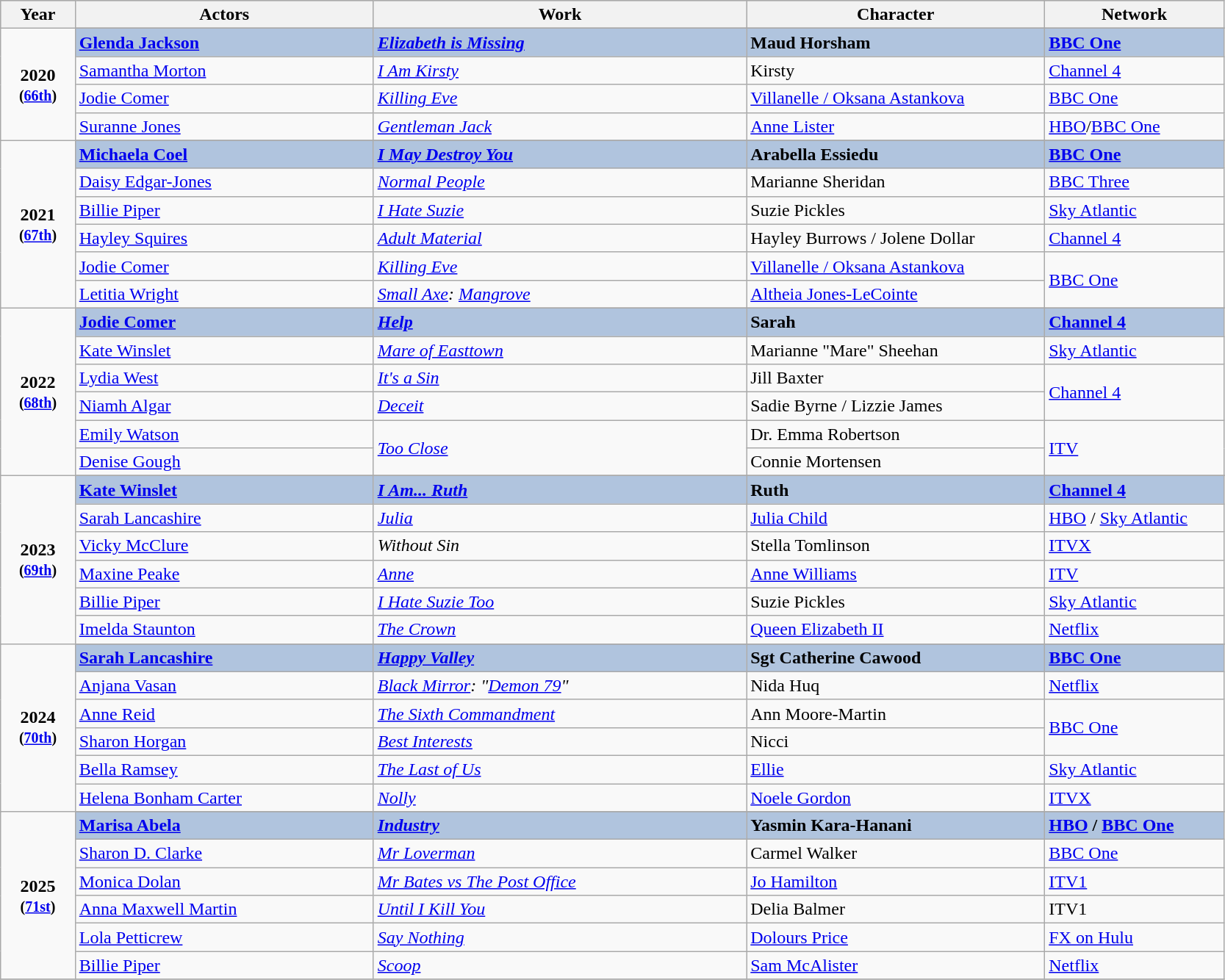<table class="wikitable">
<tr style="background:#bebebe;">
<th style="width:5%;">Year</th>
<th style="width:20%;">Actors</th>
<th style="width:25%;">Work</th>
<th style="width:20%;">Character</th>
<th style="width:12%;">Network</th>
</tr>
<tr>
<td rowspan=5 style="text-align:center"><strong>2020 <small> <br>(<a href='#'>66th</a>) </small> <br></strong></td>
</tr>
<tr style="background:#B0C4DE;">
<td><strong><a href='#'>Glenda Jackson</a></strong></td>
<td><strong><em><a href='#'>Elizabeth is Missing</a></em></strong></td>
<td><strong>Maud Horsham</strong></td>
<td><strong><a href='#'>BBC One</a></strong></td>
</tr>
<tr>
<td><a href='#'>Samantha Morton</a></td>
<td><em><a href='#'>I Am Kirsty</a></em></td>
<td>Kirsty</td>
<td><a href='#'>Channel 4</a></td>
</tr>
<tr>
<td><a href='#'>Jodie Comer</a></td>
<td><em><a href='#'>Killing Eve</a></em></td>
<td><a href='#'>Villanelle / Oksana Astankova</a></td>
<td><a href='#'>BBC One</a></td>
</tr>
<tr>
<td><a href='#'>Suranne Jones</a></td>
<td><em><a href='#'>Gentleman Jack</a></em></td>
<td><a href='#'>Anne Lister</a></td>
<td><a href='#'>HBO</a>/<a href='#'>BBC One</a></td>
</tr>
<tr>
<td rowspan=7 style="text-align:center"><strong>2021 <small> <br>(<a href='#'>67th</a>) </small> <br></strong></td>
</tr>
<tr style="background:#B0C4DE;">
<td><strong><a href='#'>Michaela Coel</a></strong></td>
<td><strong><em><a href='#'>I May Destroy You</a></em></strong></td>
<td><strong>Arabella Essiedu</strong></td>
<td><strong><a href='#'>BBC One</a></strong></td>
</tr>
<tr>
<td><a href='#'>Daisy Edgar-Jones</a></td>
<td><em><a href='#'>Normal People</a></em></td>
<td>Marianne Sheridan</td>
<td><a href='#'>BBC Three</a></td>
</tr>
<tr>
<td><a href='#'>Billie Piper</a></td>
<td><em><a href='#'>I Hate Suzie</a></em></td>
<td>Suzie Pickles</td>
<td><a href='#'>Sky Atlantic</a></td>
</tr>
<tr>
<td><a href='#'>Hayley Squires</a></td>
<td><em><a href='#'>Adult Material</a></em></td>
<td>Hayley Burrows / Jolene Dollar</td>
<td><a href='#'>Channel 4</a></td>
</tr>
<tr>
<td><a href='#'>Jodie Comer</a></td>
<td><em><a href='#'>Killing Eve</a></em></td>
<td><a href='#'>Villanelle / Oksana Astankova</a></td>
<td rowspan="2"><a href='#'>BBC One</a></td>
</tr>
<tr>
<td><a href='#'>Letitia Wright</a></td>
<td><em><a href='#'> Small Axe</a>: <a href='#'>Mangrove</a></em></td>
<td><a href='#'>Altheia Jones-LeCointe</a></td>
</tr>
<tr>
<td rowspan=7 style="text-align:center"><strong>2022 <small> <br>(<a href='#'>68th</a>) </small> <br></strong></td>
</tr>
<tr style="background:#B0C4DE;">
<td><strong><a href='#'>Jodie Comer</a></strong></td>
<td><strong><em><a href='#'>Help</a></em></strong></td>
<td><strong>Sarah</strong></td>
<td><strong><a href='#'>Channel 4</a></strong></td>
</tr>
<tr>
<td><a href='#'>Kate Winslet</a></td>
<td><em><a href='#'>Mare of Easttown</a></em></td>
<td>Marianne "Mare" Sheehan</td>
<td><a href='#'>Sky Atlantic</a></td>
</tr>
<tr>
<td><a href='#'>Lydia West</a></td>
<td><em><a href='#'>It's a Sin</a></em></td>
<td>Jill Baxter</td>
<td rowspan="2"><a href='#'>Channel 4</a></td>
</tr>
<tr>
<td><a href='#'>Niamh Algar</a></td>
<td><em><a href='#'>Deceit</a></em></td>
<td>Sadie Byrne / Lizzie James</td>
</tr>
<tr>
<td><a href='#'>Emily Watson</a></td>
<td rowspan="2"><em><a href='#'>Too Close</a></em></td>
<td>Dr. Emma Robertson</td>
<td rowspan="2"><a href='#'>ITV</a></td>
</tr>
<tr>
<td><a href='#'>Denise Gough</a></td>
<td>Connie Mortensen</td>
</tr>
<tr>
<td rowspan=7 style="text-align:center"><strong>2023 <br><small>(<a href='#'>69th</a>)</small></strong> <br></td>
</tr>
<tr style="background:#B0C4DE;">
<td><strong><a href='#'>Kate Winslet</a></strong></td>
<td><strong><em><a href='#'>I Am... Ruth</a></em></strong></td>
<td><strong>Ruth</strong></td>
<td><strong><a href='#'>Channel 4</a></strong></td>
</tr>
<tr>
<td><a href='#'>Sarah Lancashire</a></td>
<td><em><a href='#'>Julia</a></em></td>
<td><a href='#'>Julia Child</a></td>
<td><a href='#'>HBO</a> / <a href='#'>Sky Atlantic</a></td>
</tr>
<tr>
<td><a href='#'>Vicky McClure</a></td>
<td><em>Without Sin</em></td>
<td>Stella Tomlinson</td>
<td><a href='#'>ITVX</a></td>
</tr>
<tr>
<td><a href='#'>Maxine Peake</a></td>
<td><em><a href='#'>Anne</a></em></td>
<td><a href='#'>Anne Williams</a></td>
<td><a href='#'>ITV</a></td>
</tr>
<tr>
<td><a href='#'>Billie Piper</a></td>
<td><em><a href='#'>I Hate Suzie Too</a></em></td>
<td>Suzie Pickles</td>
<td><a href='#'>Sky Atlantic</a></td>
</tr>
<tr>
<td><a href='#'>Imelda Staunton</a></td>
<td><em><a href='#'>The Crown</a></em></td>
<td><a href='#'>Queen Elizabeth II</a></td>
<td><a href='#'>Netflix</a></td>
</tr>
<tr>
<td rowspan=7 style="text-align:center"><strong>2024 <br><small>(<a href='#'>70th</a>)</small></strong> <br></td>
</tr>
<tr style="background:#B0C4DE;">
<td><strong><a href='#'>Sarah Lancashire</a></strong></td>
<td><strong><em><a href='#'>Happy Valley</a></em></strong></td>
<td><strong>Sgt Catherine Cawood</strong></td>
<td><strong><a href='#'>BBC One</a></strong></td>
</tr>
<tr>
<td><a href='#'>Anjana Vasan</a></td>
<td><em><a href='#'>Black Mirror</a>: "<a href='#'>Demon 79</a>"</em></td>
<td>Nida Huq</td>
<td><a href='#'>Netflix</a></td>
</tr>
<tr>
<td><a href='#'>Anne Reid</a></td>
<td><em><a href='#'>The Sixth Commandment</a></em></td>
<td>Ann Moore-Martin</td>
<td rowspan="2"><a href='#'>BBC One</a></td>
</tr>
<tr>
<td><a href='#'>Sharon Horgan</a></td>
<td><em><a href='#'>Best Interests</a></em></td>
<td>Nicci</td>
</tr>
<tr>
<td><a href='#'>Bella Ramsey</a></td>
<td><em><a href='#'>The Last of Us</a></em></td>
<td><a href='#'>Ellie</a></td>
<td><a href='#'>Sky Atlantic</a></td>
</tr>
<tr>
<td><a href='#'>Helena Bonham Carter</a></td>
<td><em><a href='#'>Nolly</a></em></td>
<td><a href='#'>Noele Gordon</a></td>
<td><a href='#'>ITVX</a></td>
</tr>
<tr>
<td rowspan=7 style="text-align:center"><strong>2025 <br><small>(<a href='#'>71st</a>)</small></strong> <br></td>
</tr>
<tr style="background:#B0C4DE;">
<td><strong><a href='#'>Marisa Abela</a></strong></td>
<td><strong> <em><a href='#'>Industry</a></em> </strong></td>
<td><strong> Yasmin Kara-Hanani</strong></td>
<td><strong> <a href='#'>HBO</a> / <a href='#'>BBC One</a> </strong></td>
</tr>
<tr>
<td><a href='#'>Sharon D. Clarke</a></td>
<td><em><a href='#'>Mr Loverman</a></em></td>
<td>Carmel Walker</td>
<td><a href='#'>BBC One</a></td>
</tr>
<tr>
<td><a href='#'>Monica Dolan</a></td>
<td><em><a href='#'>Mr Bates vs The Post Office</a></em></td>
<td><a href='#'>Jo Hamilton</a></td>
<td><a href='#'>ITV1</a></td>
</tr>
<tr>
<td><a href='#'>Anna Maxwell Martin</a></td>
<td><em><a href='#'>Until I Kill You</a></em></td>
<td>Delia Balmer</td>
<td>ITV1</td>
</tr>
<tr>
<td><a href='#'>Lola Petticrew</a></td>
<td><em><a href='#'>Say Nothing</a></em></td>
<td><a href='#'>Dolours Price</a></td>
<td><a href='#'>FX on Hulu</a></td>
</tr>
<tr>
<td><a href='#'>Billie Piper</a></td>
<td><em><a href='#'>Scoop</a></em></td>
<td><a href='#'>Sam McAlister</a></td>
<td><a href='#'>Netflix</a></td>
</tr>
<tr>
</tr>
</table>
